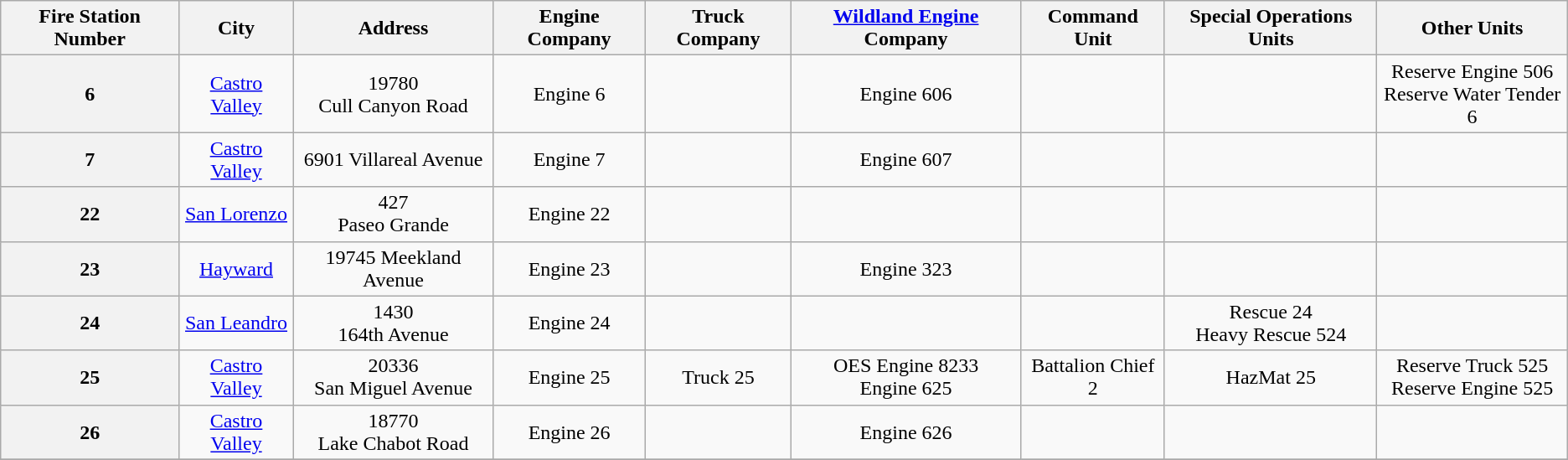<table class="wikitable" style="text-align: center;">
<tr>
<th>Fire Station Number</th>
<th>City</th>
<th>Address</th>
<th>Engine Company</th>
<th>Truck Company</th>
<th><a href='#'>Wildland Engine</a> Company</th>
<th>Command<br>Unit</th>
<th>Special Operations Units</th>
<th>Other Units</th>
</tr>
<tr>
<th>6</th>
<td><a href='#'>Castro Valley</a></td>
<td>19780<br>Cull Canyon Road</td>
<td>Engine 6</td>
<td></td>
<td>Engine 606</td>
<td></td>
<td></td>
<td>Reserve Engine 506<br>Reserve Water Tender 6</td>
</tr>
<tr>
<th>7</th>
<td><a href='#'>Castro Valley</a></td>
<td>6901 Villareal Avenue</td>
<td>Engine 7</td>
<td></td>
<td>Engine 607</td>
<td></td>
<td></td>
<td></td>
</tr>
<tr>
<th>22</th>
<td><a href='#'>San Lorenzo</a></td>
<td>427<br>Paseo Grande</td>
<td>Engine 22</td>
<td></td>
<td></td>
<td></td>
<td></td>
<td></td>
</tr>
<tr>
<th>23</th>
<td><a href='#'>Hayward</a></td>
<td>19745 Meekland Avenue</td>
<td>Engine 23</td>
<td></td>
<td>Engine 323</td>
<td></td>
<td></td>
<td></td>
</tr>
<tr>
<th>24</th>
<td><a href='#'>San Leandro</a></td>
<td>1430<br>164th Avenue</td>
<td>Engine 24</td>
<td></td>
<td></td>
<td></td>
<td>Rescue 24<br>Heavy Rescue 524</td>
<td></td>
</tr>
<tr>
<th>25</th>
<td><a href='#'>Castro Valley</a></td>
<td>20336<br>San Miguel Avenue</td>
<td>Engine 25</td>
<td>Truck 25</td>
<td>OES Engine 8233<br>Engine 625</td>
<td>Battalion Chief 2</td>
<td>HazMat 25</td>
<td>Reserve Truck 525<br>Reserve Engine 525<br></td>
</tr>
<tr>
<th>26</th>
<td><a href='#'>Castro Valley</a></td>
<td>18770<br>Lake Chabot Road</td>
<td>Engine 26</td>
<td></td>
<td>Engine 626</td>
<td></td>
<td></td>
<td></td>
</tr>
<tr>
</tr>
</table>
